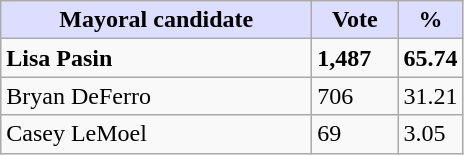<table class="wikitable">
<tr>
<th style="background:#ddf;" width="200px">Mayoral candidate</th>
<th style="background:#ddf;" width="50px">Vote</th>
<th style="background:#ddf;" width="30px">%</th>
</tr>
<tr>
<td><strong>Lisa Pasin</strong></td>
<td><strong>1,487</strong></td>
<td><strong>65.74</strong></td>
</tr>
<tr>
<td>Bryan DeFerro</td>
<td>706</td>
<td>31.21</td>
</tr>
<tr>
<td>Casey LeMoel</td>
<td>69</td>
<td>3.05</td>
</tr>
</table>
